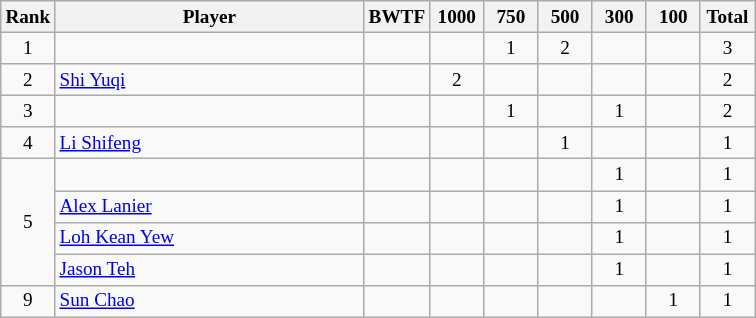<table class="wikitable" style="font-size:80%; text-align:center">
<tr>
<th width="30">Rank</th>
<th width="200">Player</th>
<th width="30">BWTF</th>
<th width="30">1000</th>
<th width="30">750</th>
<th width="30">500</th>
<th width="30">300</th>
<th width="30">100</th>
<th width="30">Total</th>
</tr>
<tr>
<td>1</td>
<td align="left"> </td>
<td></td>
<td></td>
<td>1</td>
<td>2</td>
<td></td>
<td></td>
<td>3</td>
</tr>
<tr>
<td>2</td>
<td align="left"> <a href='#'>Shi Yuqi</a></td>
<td></td>
<td>2</td>
<td></td>
<td></td>
<td></td>
<td></td>
<td>2</td>
</tr>
<tr>
<td>3</td>
<td align="left"> </td>
<td></td>
<td></td>
<td>1</td>
<td></td>
<td>1</td>
<td></td>
<td>2</td>
</tr>
<tr>
<td>4</td>
<td align="left"> <a href='#'>Li Shifeng</a></td>
<td></td>
<td></td>
<td></td>
<td>1</td>
<td></td>
<td></td>
<td>1</td>
</tr>
<tr>
<td rowspan="4">5</td>
<td align="left"> </td>
<td></td>
<td></td>
<td></td>
<td></td>
<td>1</td>
<td></td>
<td>1</td>
</tr>
<tr>
<td align="left"> <a href='#'>Alex Lanier</a></td>
<td></td>
<td></td>
<td></td>
<td></td>
<td>1</td>
<td></td>
<td>1</td>
</tr>
<tr>
<td align="left"> <a href='#'>Loh Kean Yew</a></td>
<td></td>
<td></td>
<td></td>
<td></td>
<td>1</td>
<td></td>
<td>1</td>
</tr>
<tr>
<td align="left"> <a href='#'>Jason Teh</a></td>
<td></td>
<td></td>
<td></td>
<td></td>
<td>1</td>
<td></td>
<td>1</td>
</tr>
<tr>
<td>9</td>
<td align="left"> <a href='#'>Sun Chao</a></td>
<td></td>
<td></td>
<td></td>
<td></td>
<td></td>
<td>1</td>
<td>1</td>
</tr>
</table>
